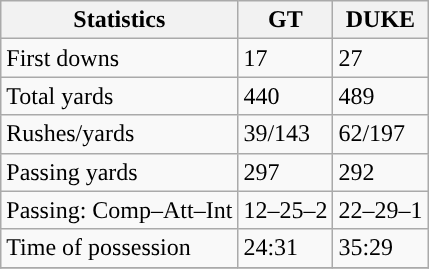<table class="wikitable" style="float: left;">
<tr>
<th>Statistics</th>
<th>GT</th>
<th>DUKE</th>
</tr>
<tr>
<td>First downs</td>
<td>17</td>
<td>27</td>
</tr>
<tr>
<td>Total yards</td>
<td>440</td>
<td>489</td>
</tr>
<tr>
<td>Rushes/yards</td>
<td>39/143</td>
<td>62/197</td>
</tr>
<tr>
<td>Passing yards</td>
<td>297</td>
<td>292</td>
</tr>
<tr>
<td>Passing: Comp–Att–Int</td>
<td>12–25–2</td>
<td>22–29–1</td>
</tr>
<tr>
<td>Time of possession</td>
<td>24:31</td>
<td>35:29</td>
</tr>
<tr>
</tr>
</table>
